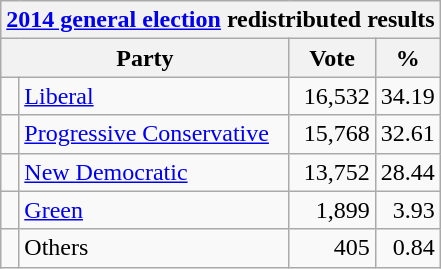<table class="wikitable">
<tr>
<th colspan="4"><a href='#'>2014 general election</a> redistributed results</th>
</tr>
<tr>
<th bgcolor="#DDDDFF" width="130px" colspan="2">Party</th>
<th bgcolor="#DDDDFF" width="50px">Vote</th>
<th bgcolor="#DDDDFF" width="30px">%</th>
</tr>
<tr>
<td> </td>
<td><a href='#'>Liberal</a></td>
<td align=right>16,532</td>
<td align=right>34.19</td>
</tr>
<tr>
<td> </td>
<td><a href='#'>Progressive Conservative</a></td>
<td align=right>15,768</td>
<td align=right>32.61</td>
</tr>
<tr>
<td> </td>
<td><a href='#'>New Democratic</a></td>
<td align=right>13,752</td>
<td align=right>28.44</td>
</tr>
<tr>
<td> </td>
<td><a href='#'>Green</a></td>
<td align=right>1,899</td>
<td align=right>3.93</td>
</tr>
<tr>
<td> </td>
<td>Others</td>
<td align=right>405</td>
<td align=right>0.84</td>
</tr>
</table>
